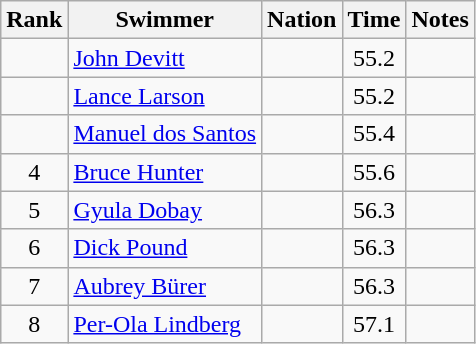<table class="wikitable sortable" style="text-align:center">
<tr>
<th>Rank</th>
<th>Swimmer</th>
<th>Nation</th>
<th>Time</th>
<th>Notes</th>
</tr>
<tr>
<td></td>
<td align=left><a href='#'>John Devitt</a></td>
<td align=left></td>
<td>55.2</td>
<td></td>
</tr>
<tr>
<td></td>
<td align=left><a href='#'>Lance Larson</a></td>
<td align=left></td>
<td>55.2</td>
<td></td>
</tr>
<tr>
<td></td>
<td align=left><a href='#'>Manuel dos Santos</a></td>
<td align=left></td>
<td>55.4</td>
<td></td>
</tr>
<tr>
<td>4</td>
<td align=left><a href='#'>Bruce Hunter</a></td>
<td align=left></td>
<td>55.6</td>
<td></td>
</tr>
<tr>
<td>5</td>
<td align=left><a href='#'>Gyula Dobay</a></td>
<td align=left></td>
<td>56.3</td>
<td></td>
</tr>
<tr>
<td>6</td>
<td align=left><a href='#'>Dick Pound</a></td>
<td align=left></td>
<td>56.3</td>
<td></td>
</tr>
<tr>
<td>7</td>
<td align=left><a href='#'>Aubrey Bürer</a></td>
<td align=left></td>
<td>56.3</td>
<td></td>
</tr>
<tr>
<td>8</td>
<td align=left><a href='#'>Per-Ola Lindberg</a></td>
<td align=left></td>
<td>57.1</td>
<td></td>
</tr>
</table>
